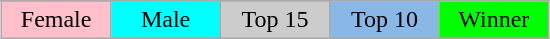<table class="wikitable" style="margin:1em auto; text-align:center;">
<tr>
</tr>
<tr>
<td style="background:pink;" width="15%">Female</td>
<td style="background:cyan;" width="15%">Male</td>
<td style="background:#CCCCCC;" width="15%">Top 15</td>
<td style="background:#8AB8E6;" width="15%">Top 10</td>
<td style="background:lime;" width="15%">Winner</td>
</tr>
</table>
